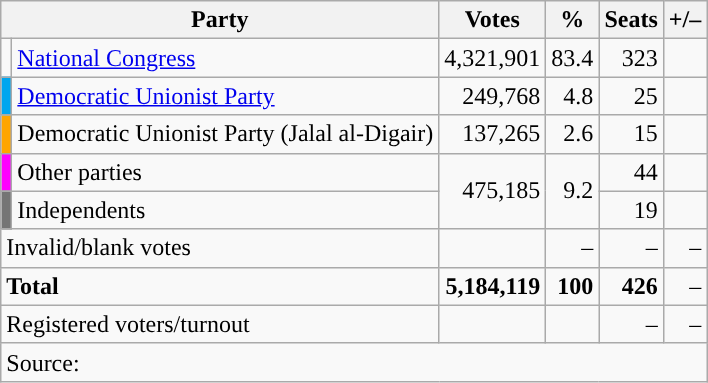<table class=wikitable style=text-align:right>
<tr>
<th colspan=2>Party</th>
<th>Votes</th>
<th>%</th>
<th>Seats</th>
<th>+/–</th>
</tr>
<tr>
<td style="background-color: "></td>
<td align=left><a href='#'>National Congress</a></td>
<td>4,321,901</td>
<td>83.4</td>
<td>323</td>
<td></td>
</tr>
<tr>
<td style="background:#00a6ef;"></td>
<td align=left><a href='#'>Democratic Unionist Party</a></td>
<td>249,768</td>
<td>4.8</td>
<td>25</td>
<td></td>
</tr>
<tr>
<td style="background:orange;"></td>
<td align=left>Democratic Unionist Party (Jalal al-Digair)</td>
<td>137,265</td>
<td>2.6</td>
<td>15</td>
<td></td>
</tr>
<tr>
<td style="background:#f0f;"></td>
<td align=left>Other parties</td>
<td rowspan=2>475,185</td>
<td rowspan=2>9.2</td>
<td>44</td>
<td></td>
</tr>
<tr>
<td style="background:#757575;"></td>
<td align=left>Independents</td>
<td>19</td>
<td></td>
</tr>
<tr>
<td style="text-align:left;" colspan="2">Invalid/blank votes</td>
<td></td>
<td>–</td>
<td>–</td>
<td>–</td>
</tr>
<tr>
<td style="text-align:left;" colspan="2"><strong>Total</strong></td>
<td><strong>5,184,119</strong></td>
<td><strong>100</strong></td>
<td><strong>426</strong></td>
<td>–</td>
</tr>
<tr>
<td style="text-align:left;" colspan="2">Registered voters/turnout</td>
<td></td>
<td></td>
<td>–</td>
<td>–</td>
</tr>
<tr>
<td style="text-align:left;" colspan="6">Source:  </td>
</tr>
</table>
